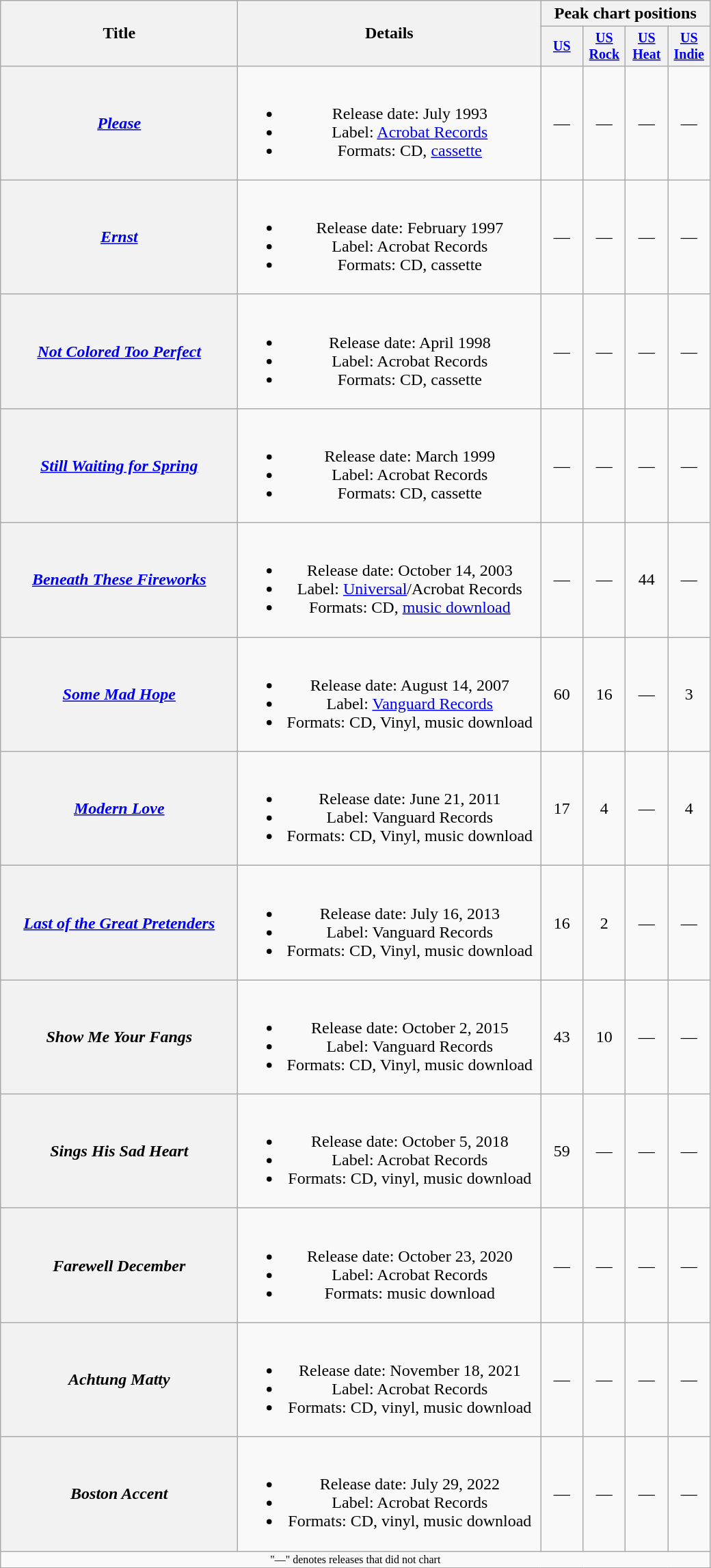<table class="wikitable plainrowheaders" style="text-align:center;">
<tr>
<th rowspan="2" style="width:14em;">Title</th>
<th rowspan="2" style="width:18em;">Details</th>
<th colspan="4">Peak chart positions</th>
</tr>
<tr style="font-size:smaller;">
<th style="width:35px;"><a href='#'>US</a><br></th>
<th style="width:35px;"><a href='#'>US Rock</a><br></th>
<th style="width:35px;"><a href='#'>US Heat</a><br></th>
<th style="width:35px;"><a href='#'>US Indie</a><br></th>
</tr>
<tr>
<th scope="row"><em><a href='#'>Please</a></em></th>
<td><br><ul><li>Release date: July 1993</li><li>Label: <a href='#'>Acrobat Records</a></li><li>Formats: CD, <a href='#'>cassette</a></li></ul></td>
<td>—</td>
<td>—</td>
<td>—</td>
<td>—</td>
</tr>
<tr>
<th scope="row"><em><a href='#'>Ernst</a></em></th>
<td><br><ul><li>Release date: February 1997</li><li>Label: Acrobat Records</li><li>Formats: CD, cassette</li></ul></td>
<td>—</td>
<td>—</td>
<td>—</td>
<td>—</td>
</tr>
<tr>
<th scope="row"><em><a href='#'>Not Colored Too Perfect</a></em></th>
<td><br><ul><li>Release date: April 1998</li><li>Label: Acrobat Records</li><li>Formats: CD, cassette</li></ul></td>
<td>—</td>
<td>—</td>
<td>—</td>
<td>—</td>
</tr>
<tr>
<th scope="row"><em><a href='#'>Still Waiting for Spring</a></em></th>
<td><br><ul><li>Release date: March 1999</li><li>Label: Acrobat Records</li><li>Formats: CD, cassette</li></ul></td>
<td>—</td>
<td>—</td>
<td>—</td>
<td>—</td>
</tr>
<tr>
<th scope="row"><em><a href='#'>Beneath These Fireworks</a></em></th>
<td><br><ul><li>Release date: October 14, 2003</li><li>Label: <a href='#'>Universal</a>/Acrobat Records</li><li>Formats: CD, <a href='#'>music download</a></li></ul></td>
<td>—</td>
<td>—</td>
<td>44</td>
<td>—</td>
</tr>
<tr>
<th scope="row"><em><a href='#'>Some Mad Hope</a></em></th>
<td><br><ul><li>Release date: August 14, 2007</li><li>Label: <a href='#'>Vanguard Records</a></li><li>Formats: CD, Vinyl, music download</li></ul></td>
<td>60</td>
<td>16</td>
<td>—</td>
<td>3</td>
</tr>
<tr>
<th scope="row"><em><a href='#'>Modern Love</a></em></th>
<td><br><ul><li>Release date: June 21, 2011</li><li>Label: Vanguard Records</li><li>Formats: CD, Vinyl, music download</li></ul></td>
<td>17</td>
<td>4</td>
<td>—</td>
<td>4</td>
</tr>
<tr>
<th scope="row"><em><a href='#'>Last of the Great Pretenders</a></em></th>
<td><br><ul><li>Release date: July 16, 2013</li><li>Label: Vanguard Records</li><li>Formats: CD, Vinyl, music download</li></ul></td>
<td>16</td>
<td>2</td>
<td>—</td>
<td>—</td>
</tr>
<tr>
<th scope="row"><em>Show Me Your Fangs</em></th>
<td><br><ul><li>Release date: October 2, 2015</li><li>Label: Vanguard Records</li><li>Formats: CD, Vinyl, music download</li></ul></td>
<td>43</td>
<td>10</td>
<td>—</td>
<td>—</td>
</tr>
<tr>
<th scope="row"><em>Sings His Sad Heart</em></th>
<td><br><ul><li>Release date: October 5, 2018</li><li>Label: Acrobat Records</li><li>Formats: CD, vinyl, music download</li></ul></td>
<td>59</td>
<td>—</td>
<td>—</td>
<td>—</td>
</tr>
<tr>
<th scope="row"><em>Farewell December</em></th>
<td><br><ul><li>Release date: October 23, 2020</li><li>Label: Acrobat Records</li><li>Formats: music download</li></ul></td>
<td>—</td>
<td>—</td>
<td>—</td>
<td>—</td>
</tr>
<tr>
<th scope="row"><em>Achtung Matty</em></th>
<td><br><ul><li>Release date: November 18, 2021</li><li>Label: Acrobat Records</li><li>Formats: CD, vinyl, music download</li></ul></td>
<td>—</td>
<td>—</td>
<td>—</td>
<td>—</td>
</tr>
<tr>
<th scope="row"><em>Boston Accent</em></th>
<td><br><ul><li>Release date: July 29, 2022</li><li>Label: Acrobat Records</li><li>Formats: CD, vinyl, music download</li></ul></td>
<td>—</td>
<td>—</td>
<td>—</td>
<td>—</td>
</tr>
<tr>
<td colspan="10" style="font-size:8pt">"—" denotes releases that did not chart</td>
</tr>
</table>
